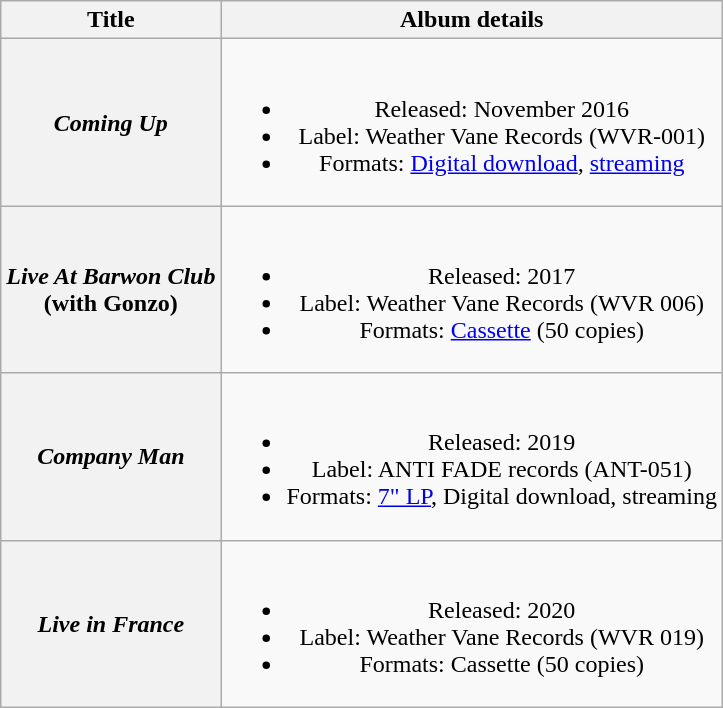<table class="wikitable plainrowheaders" style="text-align:center;">
<tr>
<th scope="col" rowspan="1">Title</th>
<th scope="col" rowspan="1">Album details</th>
</tr>
<tr>
<th scope="row"><em>Coming Up</em></th>
<td><br><ul><li>Released: November 2016</li><li>Label: Weather Vane Records (WVR-001)</li><li>Formats: <a href='#'>Digital download</a>, <a href='#'>streaming</a></li></ul></td>
</tr>
<tr>
<th scope="row"><em>Live At Barwon Club</em> <br> (with Gonzo)</th>
<td><br><ul><li>Released: 2017</li><li>Label: Weather Vane Records (WVR 006)</li><li>Formats: <a href='#'>Cassette</a> (50 copies)</li></ul></td>
</tr>
<tr>
<th scope="row"><em>Company Man</em></th>
<td><br><ul><li>Released: 2019</li><li>Label: ANTI FADE records (ANT-051)</li><li>Formats: <a href='#'>7" LP</a>, Digital download, streaming</li></ul></td>
</tr>
<tr>
<th scope="row"><em>Live in France</em></th>
<td><br><ul><li>Released: 2020</li><li>Label: Weather Vane Records (WVR 019)</li><li>Formats: Cassette (50 copies)</li></ul></td>
</tr>
</table>
